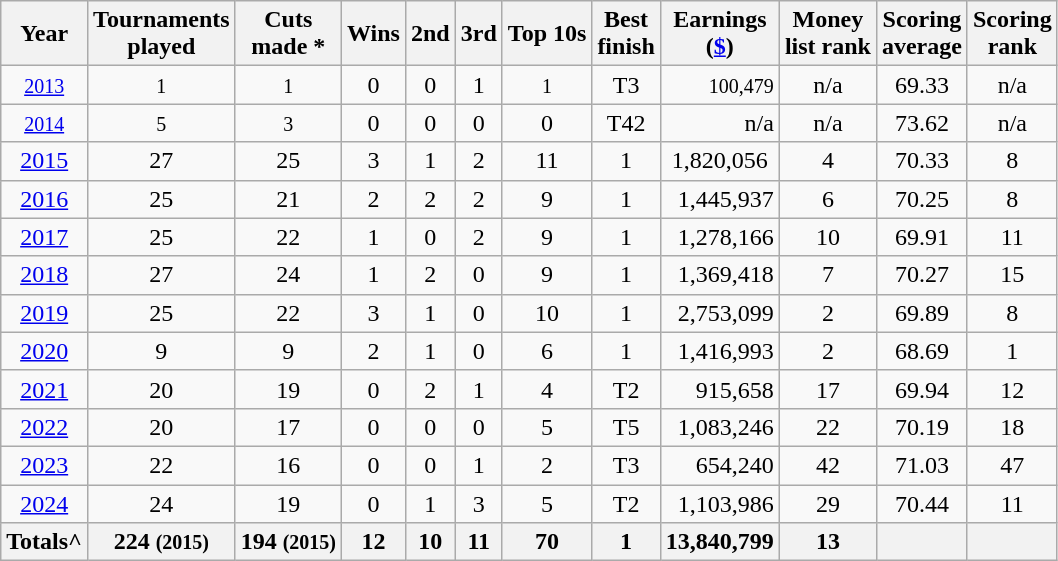<table class="wikitable" style="text-align:center; ">
<tr>
<th>Year</th>
<th>Tournaments <br>played</th>
<th>Cuts <br>made *</th>
<th>Wins</th>
<th>2nd</th>
<th>3rd</th>
<th>Top 10s</th>
<th>Best <br>finish</th>
<th>Earnings<br>(<a href='#'>$</a>)</th>
<th>Money <br>list rank</th>
<th>Scoring <br>average</th>
<th>Scoring<br>rank</th>
</tr>
<tr>
<td><small><a href='#'>2013</a></small></td>
<td><small>1</small></td>
<td><small>1</small></td>
<td>0</td>
<td>0</td>
<td>1</td>
<td><small>1</small></td>
<td>T3</td>
<td align=right><small>100,479</small></td>
<td>n/a</td>
<td>69.33</td>
<td>n/a</td>
</tr>
<tr>
<td><small><a href='#'>2014</a></small></td>
<td><small>5</small></td>
<td><small>3</small></td>
<td>0</td>
<td>0</td>
<td>0</td>
<td>0</td>
<td>T42</td>
<td align=right>n/a</td>
<td>n/a</td>
<td>73.62</td>
<td>n/a</td>
</tr>
<tr>
<td><a href='#'>2015</a></td>
<td>27</td>
<td>25</td>
<td>3</td>
<td>1</td>
<td>2</td>
<td>11</td>
<td>1</td>
<td align=center>1,820,056</td>
<td>4</td>
<td>70.33</td>
<td>8</td>
</tr>
<tr>
<td><a href='#'>2016</a></td>
<td>25</td>
<td>21</td>
<td>2</td>
<td>2</td>
<td>2</td>
<td>9</td>
<td>1</td>
<td align=right>1,445,937</td>
<td>6</td>
<td>70.25</td>
<td>8</td>
</tr>
<tr>
<td><a href='#'>2017</a></td>
<td>25</td>
<td>22</td>
<td>1</td>
<td>0</td>
<td>2</td>
<td>9</td>
<td>1</td>
<td align=right>1,278,166</td>
<td>10</td>
<td>69.91</td>
<td>11</td>
</tr>
<tr>
<td><a href='#'>2018</a></td>
<td>27</td>
<td>24</td>
<td>1</td>
<td>2</td>
<td>0</td>
<td>9</td>
<td>1</td>
<td align=right>1,369,418</td>
<td>7</td>
<td>70.27</td>
<td>15</td>
</tr>
<tr>
<td><a href='#'>2019</a></td>
<td>25</td>
<td>22</td>
<td>3</td>
<td>1</td>
<td>0</td>
<td>10</td>
<td>1</td>
<td align=right>2,753,099</td>
<td>2</td>
<td>69.89</td>
<td>8</td>
</tr>
<tr>
<td><a href='#'>2020</a></td>
<td>9</td>
<td>9</td>
<td>2</td>
<td>1</td>
<td>0</td>
<td>6</td>
<td>1</td>
<td align=right>1,416,993</td>
<td>2</td>
<td>68.69</td>
<td>1</td>
</tr>
<tr>
<td><a href='#'>2021</a></td>
<td>20</td>
<td>19</td>
<td>0</td>
<td>2</td>
<td>1</td>
<td>4</td>
<td>T2</td>
<td align=right>915,658</td>
<td>17</td>
<td>69.94</td>
<td>12</td>
</tr>
<tr>
<td><a href='#'>2022</a></td>
<td>20</td>
<td>17</td>
<td>0</td>
<td>0</td>
<td>0</td>
<td>5</td>
<td>T5</td>
<td align=right>1,083,246</td>
<td>22</td>
<td>70.19</td>
<td>18</td>
</tr>
<tr>
<td><a href='#'>2023</a></td>
<td>22 </td>
<td>16 </td>
<td>0 </td>
<td>0 </td>
<td>1 </td>
<td>2 </td>
<td>T3 </td>
<td align=right>654,240 </td>
<td>42 </td>
<td>71.03 </td>
<td>47 </td>
</tr>
<tr>
<td><a href='#'>2024</a></td>
<td>24</td>
<td>19</td>
<td>0</td>
<td>1</td>
<td>3</td>
<td>5</td>
<td>T2</td>
<td align=right>1,103,986</td>
<td>29</td>
<td>70.44</td>
<td>11</td>
</tr>
<tr>
<th>Totals^</th>
<th>224 <small>(2015)</small> </th>
<th>194 <small>(2015)</small> </th>
<th>12 </th>
<th>10 </th>
<th>11 </th>
<th>70 </th>
<th>1 </th>
<th align=right>13,840,799 </th>
<th>13 </th>
<th></th>
<th></th>
</tr>
</table>
